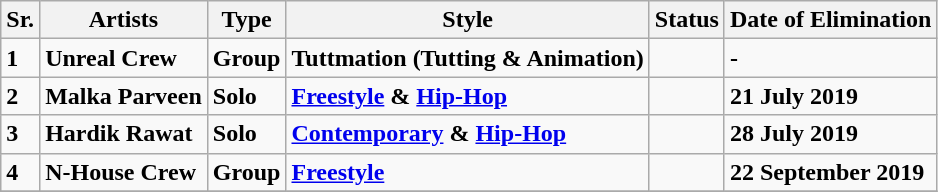<table class=wikitable>
<tr>
<th>Sr.</th>
<th>Artists</th>
<th>Type</th>
<th>Style</th>
<th>Status</th>
<th>Date of Elimination</th>
</tr>
<tr>
<td><strong>1</strong></td>
<td><strong>Unreal Crew</strong></td>
<td><strong>Group</strong></td>
<td><strong>Tuttmation (Tutting & Animation)</strong></td>
<td></td>
<td><strong>-</strong></td>
</tr>
<tr>
<td><strong>2</strong></td>
<td><strong>Malka Parveen</strong></td>
<td><strong>Solo</strong></td>
<td><strong><a href='#'>Freestyle</a> & <a href='#'>Hip-Hop</a></strong></td>
<td></td>
<td><strong>21 July 2019</strong></td>
</tr>
<tr>
<td><strong>3</strong></td>
<td><strong>Hardik Rawat</strong></td>
<td><strong>Solo</strong></td>
<td><strong><a href='#'>Contemporary</a> & <a href='#'>Hip-Hop</a></strong></td>
<td></td>
<td><strong>28 July 2019</strong></td>
</tr>
<tr>
<td><strong>4</strong></td>
<td><strong>N-House Crew</strong></td>
<td><strong>Group</strong></td>
<td><a href='#'><strong>Freestyle</strong></a></td>
<td></td>
<td><strong>22 September 2019</strong></td>
</tr>
<tr>
</tr>
</table>
